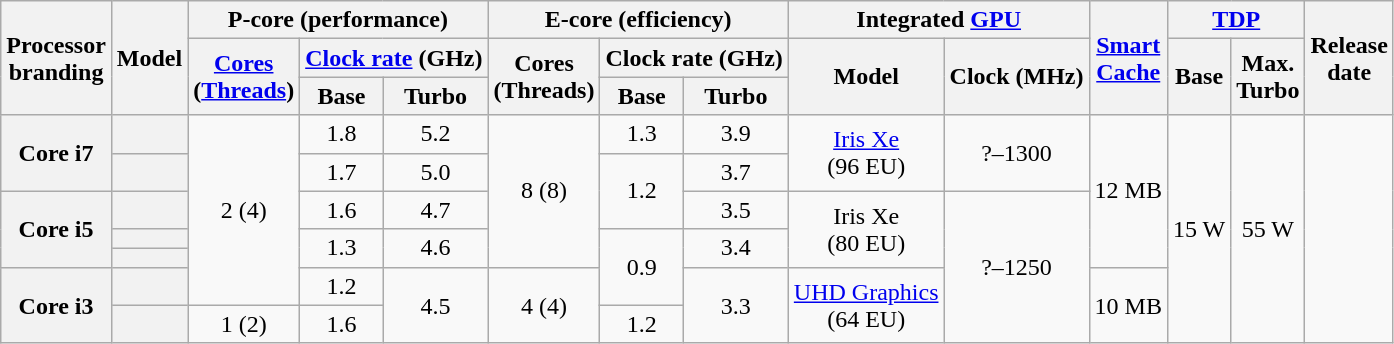<table class="wikitable sortable nowrap" style="text-align: center;">
<tr>
<th class="unsortable" rowspan="3">Processor<br>branding</th>
<th rowspan="3">Model</th>
<th colspan="3">P-core (performance)</th>
<th colspan="3">E-core (efficiency)</th>
<th colspan="2">Integrated <a href='#'>GPU</a></th>
<th class="unsortable" rowspan="3"><a href='#'>Smart<br>Cache</a></th>
<th colspan="2"><a href='#'>TDP</a></th>
<th rowspan="3">Release<br>date</th>
</tr>
<tr>
<th class="unsortable" rowspan="2"><a href='#'>Cores</a><br>(<a href='#'>Threads</a>)</th>
<th colspan="2"><a href='#'>Clock rate</a> (GHz)</th>
<th class="unsortable" rowspan="2">Cores<br>(Threads)</th>
<th colspan="2">Clock rate (GHz)</th>
<th class="unsortable" rowspan="2">Model</th>
<th class="unsortable" rowspan="2">Clock (MHz)</th>
<th rowspan="2">Base</th>
<th class="unsortable" rowspan="2">Max.<br>Turbo</th>
</tr>
<tr>
<th class="unsortable">Base</th>
<th class="unsortable">Turbo</th>
<th class="unsortable">Base</th>
<th class="unsortable">Turbo</th>
</tr>
<tr>
<th rowspan="2">Core i7</th>
<th style="text-align:left;" data-sort-value="sku7"></th>
<td rowspan=6>2 (4)</td>
<td>1.8</td>
<td>5.2</td>
<td rowspan="5">8 (8)</td>
<td>1.3</td>
<td>3.9</td>
<td rowspan="2"><a href='#'>Iris Xe</a><br>(96 EU)</td>
<td rowspan="2">?–1300</td>
<td rowspan="5">12 MB</td>
<td rowspan="7">15 W</td>
<td rowspan="7">55 W</td>
<td rowspan="7"></td>
</tr>
<tr>
<th style="text-align:left;" data-sort-value="sku6"></th>
<td>1.7</td>
<td>5.0</td>
<td rowspan="2">1.2</td>
<td>3.7</td>
</tr>
<tr>
<th rowspan="3">Core i5</th>
<th style="text-align:left;" data-sort-value="sku5"></th>
<td>1.6</td>
<td>4.7</td>
<td>3.5</td>
<td rowspan="3">Iris Xe<br>(80 EU)</td>
<td rowspan="5">?–1250</td>
</tr>
<tr>
<th style="text-align:left;" data-sort-value="sku4"></th>
<td rowspan="2">1.3</td>
<td rowspan="2">4.6</td>
<td rowspan="3">0.9</td>
<td rowspan="2">3.4</td>
</tr>
<tr>
<th style="text-align:left;" data-sort-value="sku3"></th>
</tr>
<tr>
<th rowspan="2">Core i3</th>
<th style="text-align:left;" data-sort-value="sku2"></th>
<td>1.2</td>
<td rowspan="2">4.5</td>
<td rowspan="2">4 (4)</td>
<td rowspan="2">3.3</td>
<td rowspan="2"><a href='#'>UHD Graphics</a><br>(64 EU)</td>
<td rowspan="2">10 MB</td>
</tr>
<tr>
<th style="text-align:left;" data-sort-value="sku1"></th>
<td>1 (2)</td>
<td>1.6</td>
<td>1.2</td>
</tr>
</table>
